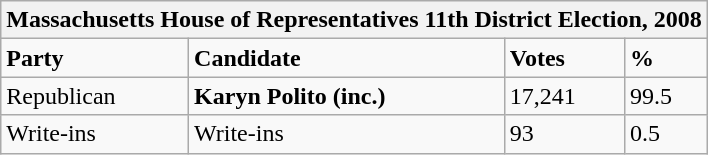<table class="wikitable">
<tr>
<th colspan="4">Massachusetts House of Representatives 11th District Election, 2008</th>
</tr>
<tr>
<td><strong>Party</strong></td>
<td><strong>Candidate</strong></td>
<td><strong>Votes</strong></td>
<td><strong>%</strong></td>
</tr>
<tr>
<td>Republican</td>
<td><strong>Karyn Polito (inc.)</strong></td>
<td>17,241</td>
<td>99.5</td>
</tr>
<tr>
<td>Write-ins</td>
<td>Write-ins</td>
<td>93</td>
<td>0.5</td>
</tr>
</table>
